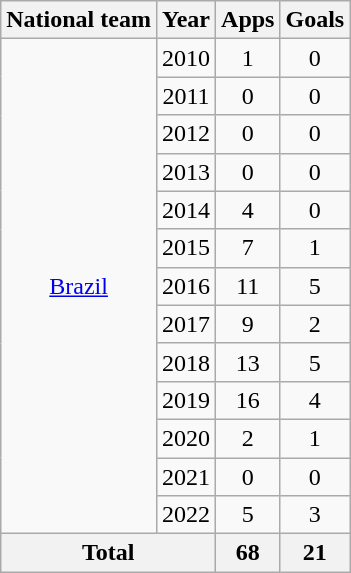<table class="wikitable" style="text-align: center;">
<tr>
<th>National team</th>
<th>Year</th>
<th>Apps</th>
<th>Goals</th>
</tr>
<tr>
<td rowspan="13"><a href='#'>Brazil</a></td>
<td>2010</td>
<td>1</td>
<td>0</td>
</tr>
<tr>
<td>2011</td>
<td>0</td>
<td>0</td>
</tr>
<tr>
<td>2012</td>
<td>0</td>
<td>0</td>
</tr>
<tr>
<td>2013</td>
<td>0</td>
<td>0</td>
</tr>
<tr>
<td>2014</td>
<td>4</td>
<td>0</td>
</tr>
<tr>
<td>2015</td>
<td>7</td>
<td>1</td>
</tr>
<tr>
<td>2016</td>
<td>11</td>
<td>5</td>
</tr>
<tr>
<td>2017</td>
<td>9</td>
<td>2</td>
</tr>
<tr>
<td>2018</td>
<td>13</td>
<td>5</td>
</tr>
<tr>
<td>2019</td>
<td>16</td>
<td>4</td>
</tr>
<tr>
<td>2020</td>
<td>2</td>
<td>1</td>
</tr>
<tr>
<td>2021</td>
<td>0</td>
<td>0</td>
</tr>
<tr>
<td>2022</td>
<td>5</td>
<td>3</td>
</tr>
<tr>
<th colspan="2">Total</th>
<th>68</th>
<th>21</th>
</tr>
</table>
